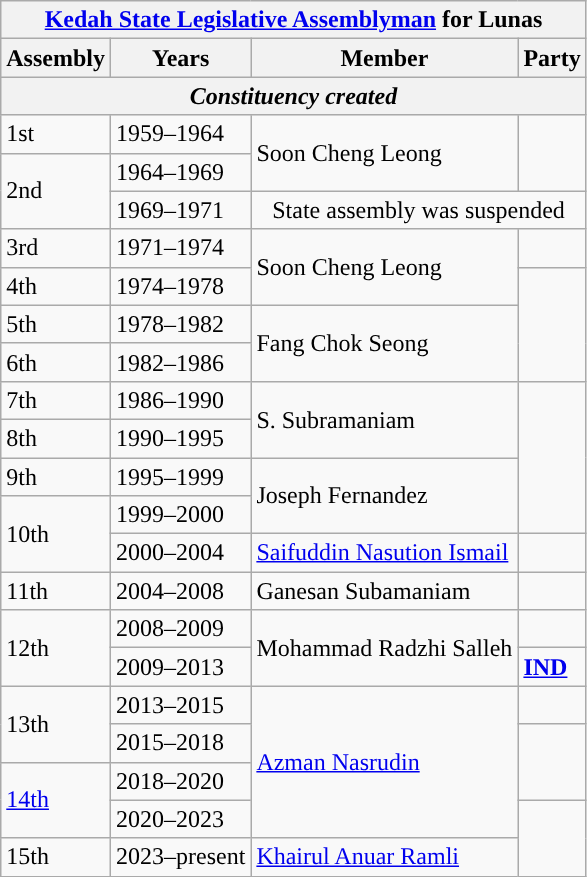<table class="wikitable">
<tr>
<th colspan="4"><a href='#'>Kedah State Legislative Assemblyman</a> for Lunas</th>
</tr>
<tr>
<th>Assembly</th>
<th>Years</th>
<th>Member</th>
<th>Party</th>
</tr>
<tr>
<th colspan="4" align="center"><em>Constituency created</em></th>
</tr>
<tr>
<td>1st</td>
<td>1959–1964</td>
<td rowspan="2">Soon Cheng Leong</td>
<td rowspan="2"></td>
</tr>
<tr>
<td rowspan="2">2nd</td>
<td>1964–1969</td>
</tr>
<tr>
<td>1969–1971</td>
<td colspan="2" align="center">State assembly was suspended</td>
</tr>
<tr>
<td>3rd</td>
<td>1971–1974</td>
<td rowspan="2">Soon Cheng Leong</td>
<td></td>
</tr>
<tr>
<td>4th</td>
<td>1974–1978</td>
<td rowspan="3"></td>
</tr>
<tr>
<td>5th</td>
<td>1978–1982</td>
<td rowspan="2">Fang Chok Seong</td>
</tr>
<tr>
<td>6th</td>
<td>1982–1986</td>
</tr>
<tr>
<td>7th</td>
<td>1986–1990</td>
<td rowspan="2">S. Subramaniam</td>
<td rowspan="4"></td>
</tr>
<tr>
<td>8th</td>
<td>1990–1995</td>
</tr>
<tr>
<td>9th</td>
<td>1995–1999</td>
<td rowspan="2">Joseph Fernandez</td>
</tr>
<tr>
<td rowspan="2">10th</td>
<td>1999–2000</td>
</tr>
<tr>
<td>2000–2004</td>
<td><a href='#'>Saifuddin Nasution Ismail</a></td>
<td></td>
</tr>
<tr>
<td>11th</td>
<td>2004–2008</td>
<td>Ganesan Subamaniam</td>
<td></td>
</tr>
<tr>
<td rowspan="2">12th</td>
<td>2008–2009</td>
<td rowspan="2">Mohammad Radzhi Salleh</td>
<td></td>
</tr>
<tr>
<td>2009–2013</td>
<td><strong><a href='#'>IND</a></strong></td>
</tr>
<tr>
<td rowspan=2>13th</td>
<td>2013–2015</td>
<td rowspan=4><a href='#'>Azman Nasrudin</a></td>
<td></td>
</tr>
<tr>
<td>2015–2018</td>
<td rowspan=2></td>
</tr>
<tr>
<td rowspan="2"><a href='#'>14th</a></td>
<td>2018–2020</td>
</tr>
<tr>
<td>2020–2023</td>
<td rowspan="2"></td>
</tr>
<tr>
<td>15th</td>
<td>2023–present</td>
<td><a href='#'>Khairul Anuar Ramli</a></td>
</tr>
</table>
